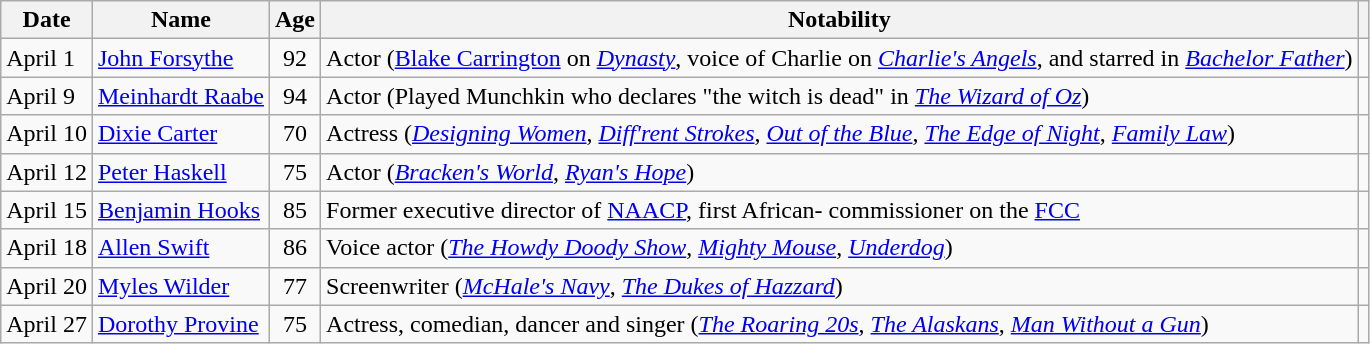<table class="wikitable sortable">
<tr ">
<th>Date</th>
<th>Name</th>
<th>Age</th>
<th>Notability</th>
<th class="unsortable"></th>
</tr>
<tr>
<td>April 1</td>
<td><a href='#'>John Forsythe</a></td>
<td style="text-align:center;">92</td>
<td>Actor (<a href='#'>Blake Carrington</a> on <em><a href='#'>Dynasty</a></em>, voice of Charlie on <em><a href='#'>Charlie's Angels</a></em>, and starred in <em><a href='#'>Bachelor Father</a></em>)</td>
<td></td>
</tr>
<tr>
<td>April 9</td>
<td><a href='#'>Meinhardt Raabe</a></td>
<td style="text-align:center;">94</td>
<td>Actor (Played Munchkin who declares "the witch is dead" in <em><a href='#'>The Wizard of Oz</a></em>)</td>
<td></td>
</tr>
<tr>
<td>April 10</td>
<td><a href='#'>Dixie Carter</a></td>
<td style="text-align:center;">70</td>
<td>Actress (<em><a href='#'>Designing Women</a></em>, <em><a href='#'>Diff'rent Strokes</a></em>, <em><a href='#'>Out of the Blue</a></em>, <em><a href='#'>The Edge of Night</a></em>, <em><a href='#'>Family Law</a></em>)</td>
<td></td>
</tr>
<tr>
<td>April 12</td>
<td><a href='#'>Peter Haskell</a></td>
<td style="text-align:center;">75</td>
<td>Actor (<em><a href='#'>Bracken's World</a></em>, <em><a href='#'>Ryan's Hope</a></em>)</td>
<td></td>
</tr>
<tr>
<td>April 15</td>
<td><a href='#'>Benjamin Hooks</a></td>
<td style="text-align:center;">85</td>
<td>Former executive director of <a href='#'>NAACP</a>, first African- commissioner on the <a href='#'>FCC</a></td>
<td></td>
</tr>
<tr>
<td>April 18</td>
<td><a href='#'>Allen Swift</a></td>
<td style="text-align:center;">86</td>
<td>Voice actor (<em><a href='#'>The Howdy Doody Show</a></em>, <em><a href='#'>Mighty Mouse</a></em>, <em><a href='#'>Underdog</a></em>)</td>
<td></td>
</tr>
<tr>
<td>April 20</td>
<td><a href='#'>Myles Wilder</a></td>
<td style="text-align:center;">77</td>
<td>Screenwriter (<em><a href='#'>McHale's Navy</a></em>, <em><a href='#'>The Dukes of Hazzard</a></em>)</td>
<td></td>
</tr>
<tr>
<td>April 27</td>
<td><a href='#'>Dorothy Provine</a></td>
<td style="text-align:center;">75</td>
<td>Actress, comedian, dancer and singer (<em><a href='#'>The Roaring 20s</a></em>, <em><a href='#'>The Alaskans</a></em>, <em><a href='#'>Man Without a Gun</a></em>)</td>
<td></td>
</tr>
</table>
